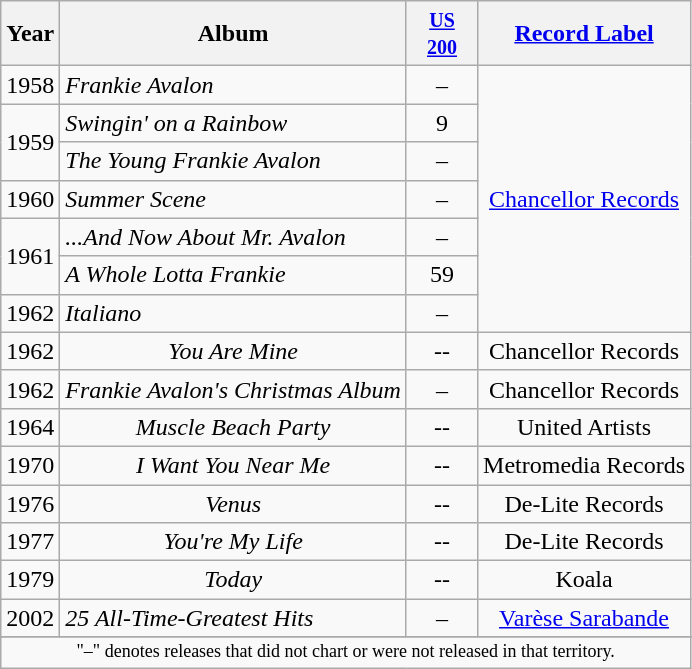<table class="wikitable" style=text-align:center;>
<tr>
<th>Year</th>
<th>Album</th>
<th width=40><small><a href='#'>US 200</a></small><br></th>
<th><a href='#'>Record Label</a></th>
</tr>
<tr>
<td rowspan="1">1958</td>
<td align=left><em>Frankie Avalon</em></td>
<td>–</td>
<td rowspan="7"><a href='#'>Chancellor Records</a></td>
</tr>
<tr>
<td rowspan="2">1959</td>
<td align=left><em>Swingin' on a Rainbow</em></td>
<td>9</td>
</tr>
<tr>
<td align=left><em>The Young Frankie Avalon</em></td>
<td>–</td>
</tr>
<tr>
<td rowspan="1">1960</td>
<td align=left><em>Summer Scene</em></td>
<td>–</td>
</tr>
<tr>
<td rowspan="2">1961</td>
<td align=left><em>...And Now About Mr. Avalon</em></td>
<td>–</td>
</tr>
<tr>
<td align=left><em>A Whole Lotta Frankie</em></td>
<td>59</td>
</tr>
<tr>
<td rowspan="1">1962</td>
<td align=left><em>Italiano</em></td>
<td>–</td>
</tr>
<tr>
<td>1962</td>
<td><em>You Are Mine</em></td>
<td>--</td>
<td>Chancellor Records</td>
</tr>
<tr>
<td rowspan="1">1962</td>
<td align=left><em>Frankie Avalon's Christmas Album</em></td>
<td>–</td>
<td>Chancellor Records</td>
</tr>
<tr>
<td>1964</td>
<td><em>Muscle Beach Party</em></td>
<td>--</td>
<td>United Artists</td>
</tr>
<tr>
<td>1970</td>
<td><em>I Want You Near Me</em></td>
<td>--</td>
<td>Metromedia Records</td>
</tr>
<tr>
<td>1976</td>
<td><em>Venus</em></td>
<td>--</td>
<td>De-Lite Records</td>
</tr>
<tr>
<td>1977</td>
<td><em>You're My Life</em></td>
<td>--</td>
<td>De-Lite Records</td>
</tr>
<tr>
<td>1979</td>
<td><em>Today</em></td>
<td>--</td>
<td>Koala</td>
</tr>
<tr>
<td rowspan="1">2002</td>
<td align=left><em>25 All-Time-Greatest Hits</em></td>
<td>–</td>
<td><a href='#'>Varèse Sarabande</a></td>
</tr>
<tr>
</tr>
<tr>
<td colspan="6" style="text-align:center; font-size:9pt;">"–" denotes releases that did not chart or were not released in that territory.</td>
</tr>
</table>
